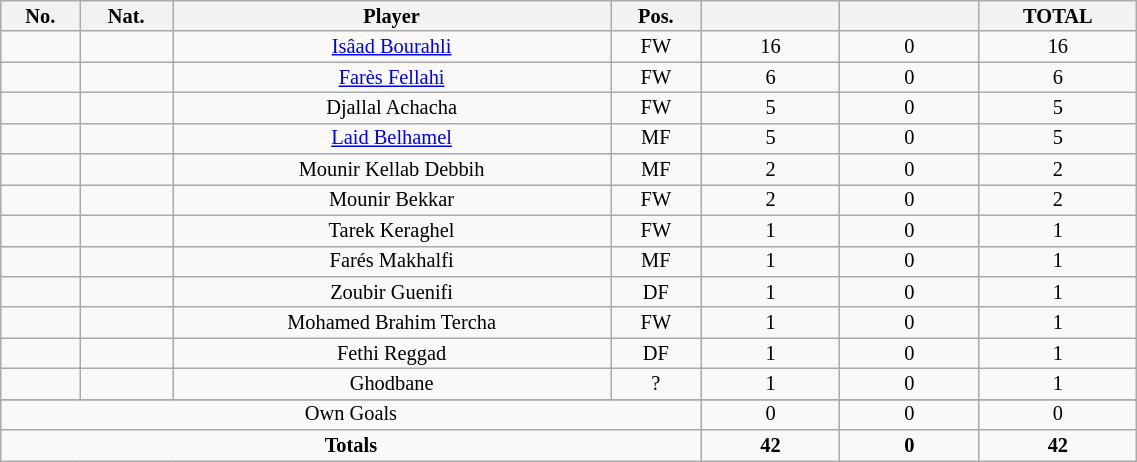<table class="wikitable sortable alternance"  style="font-size:85%; text-align:center; line-height:14px; width:60%;">
<tr>
<th width=10>No.</th>
<th width=10>Nat.</th>
<th width=140>Player</th>
<th width=10>Pos.</th>
<th width=40></th>
<th width=40></th>
<th width=40>TOTAL</th>
</tr>
<tr>
<td></td>
<td></td>
<td><a href='#'>Isâad Bourahli</a></td>
<td>FW</td>
<td>16</td>
<td>0</td>
<td>16</td>
</tr>
<tr>
<td></td>
<td></td>
<td><a href='#'>Farès Fellahi</a></td>
<td>FW</td>
<td>6</td>
<td>0</td>
<td>6</td>
</tr>
<tr>
<td></td>
<td></td>
<td>Djallal Achacha</td>
<td>FW</td>
<td>5</td>
<td>0</td>
<td>5</td>
</tr>
<tr>
<td></td>
<td></td>
<td><a href='#'>Laid Belhamel</a></td>
<td>MF</td>
<td>5</td>
<td>0</td>
<td>5</td>
</tr>
<tr>
<td></td>
<td></td>
<td>Mounir Kellab Debbih</td>
<td>MF</td>
<td>2</td>
<td>0</td>
<td>2</td>
</tr>
<tr>
<td></td>
<td></td>
<td>Mounir Bekkar</td>
<td>FW</td>
<td>2</td>
<td>0</td>
<td>2</td>
</tr>
<tr>
<td></td>
<td></td>
<td>Tarek Keraghel</td>
<td>FW</td>
<td>1</td>
<td>0</td>
<td>1</td>
</tr>
<tr>
<td></td>
<td></td>
<td>Farés Makhalfi</td>
<td>MF</td>
<td>1</td>
<td>0</td>
<td>1</td>
</tr>
<tr>
<td></td>
<td></td>
<td>Zoubir Guenifi</td>
<td>DF</td>
<td>1</td>
<td>0</td>
<td>1</td>
</tr>
<tr>
<td></td>
<td></td>
<td>Mohamed Brahim Tercha</td>
<td>FW</td>
<td>1</td>
<td>0</td>
<td>1</td>
</tr>
<tr>
<td></td>
<td></td>
<td>Fethi Reggad</td>
<td>DF</td>
<td>1</td>
<td>0</td>
<td>1</td>
</tr>
<tr>
<td></td>
<td></td>
<td>Ghodbane</td>
<td>?</td>
<td>1</td>
<td>0</td>
<td>1</td>
</tr>
<tr>
</tr>
<tr class="sortbottom">
<td colspan="4">Own Goals</td>
<td>0</td>
<td>0</td>
<td>0</td>
</tr>
<tr class="sortbottom">
<td colspan="4"><strong>Totals</strong></td>
<td><strong>42</strong></td>
<td><strong>0</strong></td>
<td><strong>42</strong></td>
</tr>
</table>
